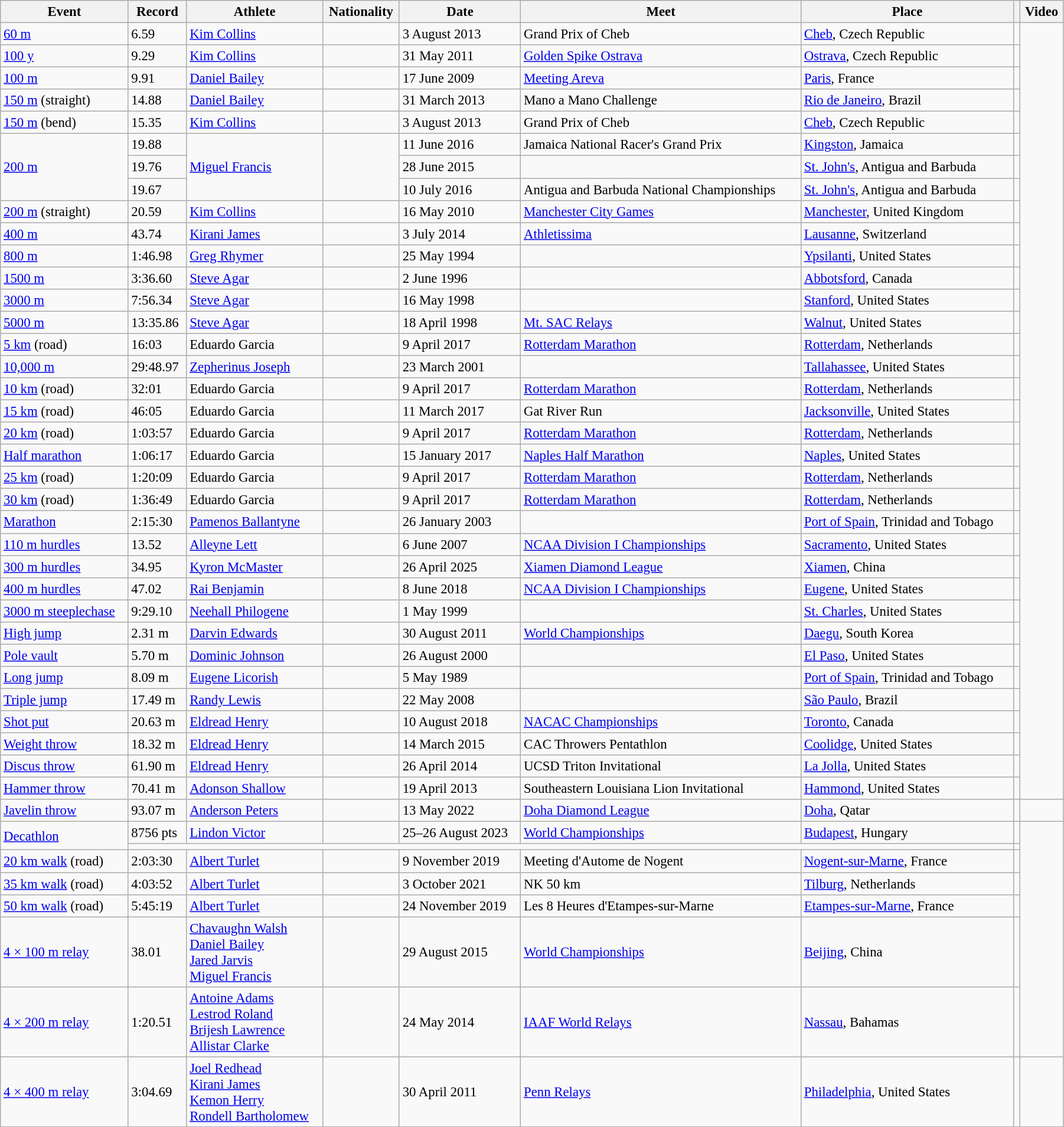<table class="wikitable" style="font-size:95%; width: 95%;">
<tr>
<th>Event</th>
<th>Record</th>
<th>Athlete</th>
<th>Nationality</th>
<th>Date</th>
<th>Meet</th>
<th>Place</th>
<th></th>
<th>Video</th>
</tr>
<tr>
<td><a href='#'>60 m</a></td>
<td>6.59 </td>
<td><a href='#'>Kim Collins</a></td>
<td></td>
<td>3 August 2013</td>
<td>Grand Prix of Cheb</td>
<td><a href='#'>Cheb</a>, Czech Republic</td>
<td></td>
</tr>
<tr>
<td><a href='#'>100 y</a></td>
<td>9.29 </td>
<td><a href='#'>Kim Collins</a></td>
<td></td>
<td>31 May 2011</td>
<td><a href='#'>Golden Spike Ostrava</a></td>
<td><a href='#'>Ostrava</a>, Czech Republic</td>
<td></td>
</tr>
<tr>
<td><a href='#'>100 m</a></td>
<td>9.91 </td>
<td><a href='#'>Daniel Bailey</a></td>
<td></td>
<td>17 June 2009</td>
<td><a href='#'>Meeting Areva</a></td>
<td><a href='#'>Paris</a>, France</td>
<td></td>
</tr>
<tr>
<td><a href='#'>150 m</a> (straight)</td>
<td>14.88 </td>
<td><a href='#'>Daniel Bailey</a></td>
<td></td>
<td>31 March 2013</td>
<td>Mano a Mano Challenge</td>
<td><a href='#'>Rio de Janeiro</a>, Brazil</td>
<td></td>
</tr>
<tr>
<td><a href='#'>150 m</a> (bend)</td>
<td>15.35</td>
<td><a href='#'>Kim Collins</a></td>
<td></td>
<td>3 August 2013</td>
<td>Grand Prix of Cheb</td>
<td><a href='#'>Cheb</a>, Czech Republic</td>
<td></td>
</tr>
<tr>
<td rowspan=3><a href='#'>200 m</a></td>
<td>19.88 </td>
<td rowspan=3><a href='#'>Miguel Francis</a></td>
<td rowspan=3></td>
<td>11 June 2016</td>
<td>Jamaica National Racer's Grand Prix</td>
<td><a href='#'>Kingston</a>, Jamaica</td>
<td></td>
</tr>
<tr>
<td>19.76  </td>
<td>28 June 2015</td>
<td></td>
<td><a href='#'>St. John's</a>, Antigua and Barbuda</td>
<td></td>
</tr>
<tr>
<td>19.67  </td>
<td>10 July 2016</td>
<td>Antigua and Barbuda National Championships</td>
<td><a href='#'>St. John's</a>, Antigua and Barbuda</td>
<td></td>
</tr>
<tr>
<td><a href='#'>200 m</a> (straight)</td>
<td>20.59 </td>
<td><a href='#'>Kim Collins</a></td>
<td></td>
<td>16 May 2010</td>
<td><a href='#'>Manchester City Games</a></td>
<td><a href='#'>Manchester</a>, United Kingdom</td>
<td></td>
</tr>
<tr>
<td><a href='#'>400 m</a></td>
<td>43.74</td>
<td><a href='#'>Kirani James</a></td>
<td></td>
<td>3 July 2014</td>
<td><a href='#'>Athletissima</a></td>
<td><a href='#'>Lausanne</a>, Switzerland</td>
<td></td>
</tr>
<tr>
<td><a href='#'>800 m</a></td>
<td>1:46.98</td>
<td><a href='#'>Greg Rhymer</a></td>
<td></td>
<td>25 May 1994</td>
<td></td>
<td><a href='#'>Ypsilanti</a>, United States</td>
<td></td>
</tr>
<tr>
<td><a href='#'>1500 m</a></td>
<td>3:36.60</td>
<td><a href='#'>Steve Agar</a></td>
<td></td>
<td>2 June 1996</td>
<td></td>
<td><a href='#'>Abbotsford</a>, Canada</td>
<td></td>
</tr>
<tr>
<td><a href='#'>3000 m</a></td>
<td>7:56.34</td>
<td><a href='#'>Steve Agar</a></td>
<td></td>
<td>16 May 1998</td>
<td></td>
<td><a href='#'>Stanford</a>, United States</td>
<td></td>
</tr>
<tr>
<td><a href='#'>5000 m</a></td>
<td>13:35.86</td>
<td><a href='#'>Steve Agar</a></td>
<td></td>
<td>18 April 1998</td>
<td><a href='#'>Mt. SAC Relays</a></td>
<td><a href='#'>Walnut</a>, United States</td>
<td></td>
</tr>
<tr>
<td><a href='#'>5 km</a> (road)</td>
<td>16:03</td>
<td>Eduardo Garcia</td>
<td></td>
<td>9 April 2017</td>
<td><a href='#'>Rotterdam Marathon</a></td>
<td><a href='#'>Rotterdam</a>, Netherlands</td>
<td></td>
</tr>
<tr>
<td><a href='#'>10,000 m</a></td>
<td>29:48.97</td>
<td><a href='#'>Zepherinus Joseph</a></td>
<td></td>
<td>23 March 2001</td>
<td></td>
<td><a href='#'>Tallahassee</a>, United States</td>
<td></td>
</tr>
<tr>
<td><a href='#'>10 km</a> (road)</td>
<td>32:01</td>
<td>Eduardo Garcia</td>
<td></td>
<td>9 April 2017</td>
<td><a href='#'>Rotterdam Marathon</a></td>
<td><a href='#'>Rotterdam</a>, Netherlands</td>
<td></td>
</tr>
<tr>
<td><a href='#'>15 km</a> (road)</td>
<td>46:05</td>
<td>Eduardo Garcia</td>
<td></td>
<td>11 March 2017</td>
<td>Gat River Run</td>
<td><a href='#'>Jacksonville</a>, United States</td>
<td></td>
</tr>
<tr>
<td><a href='#'>20 km</a> (road)</td>
<td>1:03:57</td>
<td>Eduardo Garcia</td>
<td></td>
<td>9 April 2017</td>
<td><a href='#'>Rotterdam Marathon</a></td>
<td><a href='#'>Rotterdam</a>, Netherlands</td>
<td></td>
</tr>
<tr>
<td><a href='#'>Half marathon</a></td>
<td>1:06:17</td>
<td>Eduardo Garcia</td>
<td></td>
<td>15 January 2017</td>
<td><a href='#'>Naples Half Marathon</a></td>
<td><a href='#'>Naples</a>, United States</td>
<td></td>
</tr>
<tr>
<td><a href='#'>25 km</a> (road)</td>
<td>1:20:09</td>
<td>Eduardo Garcia</td>
<td></td>
<td>9 April 2017</td>
<td><a href='#'>Rotterdam Marathon</a></td>
<td><a href='#'>Rotterdam</a>, Netherlands</td>
<td></td>
</tr>
<tr>
<td><a href='#'>30 km</a> (road)</td>
<td>1:36:49</td>
<td>Eduardo Garcia</td>
<td></td>
<td>9 April 2017</td>
<td><a href='#'>Rotterdam Marathon</a></td>
<td><a href='#'>Rotterdam</a>, Netherlands</td>
<td></td>
</tr>
<tr>
<td><a href='#'>Marathon</a></td>
<td>2:15:30</td>
<td><a href='#'>Pamenos Ballantyne</a></td>
<td></td>
<td>26 January 2003</td>
<td></td>
<td><a href='#'>Port of Spain</a>, Trinidad and Tobago</td>
<td></td>
</tr>
<tr>
<td><a href='#'>110 m hurdles</a></td>
<td>13.52 </td>
<td><a href='#'>Alleyne Lett</a></td>
<td></td>
<td>6 June 2007</td>
<td><a href='#'>NCAA Division I Championships</a></td>
<td><a href='#'>Sacramento</a>, United States</td>
<td></td>
</tr>
<tr>
<td><a href='#'>300 m hurdles</a></td>
<td>34.95</td>
<td><a href='#'>Kyron McMaster</a></td>
<td></td>
<td>26 April 2025</td>
<td><a href='#'>Xiamen Diamond League</a></td>
<td><a href='#'>Xiamen</a>, China</td>
<td></td>
</tr>
<tr>
<td><a href='#'>400 m hurdles</a></td>
<td>47.02</td>
<td><a href='#'>Rai Benjamin</a></td>
<td></td>
<td>8 June 2018</td>
<td><a href='#'>NCAA Division I Championships</a></td>
<td><a href='#'>Eugene</a>, United States</td>
<td></td>
</tr>
<tr>
<td><a href='#'>3000 m steeplechase</a></td>
<td>9:29.10</td>
<td><a href='#'>Neehall Philogene</a></td>
<td></td>
<td>1 May 1999</td>
<td></td>
<td><a href='#'>St. Charles</a>, United States</td>
<td></td>
</tr>
<tr>
<td><a href='#'>High jump</a></td>
<td>2.31 m</td>
<td><a href='#'>Darvin Edwards</a></td>
<td></td>
<td>30 August 2011</td>
<td><a href='#'>World Championships</a></td>
<td><a href='#'>Daegu</a>, South Korea</td>
<td></td>
</tr>
<tr>
<td><a href='#'>Pole vault</a></td>
<td>5.70 m</td>
<td><a href='#'>Dominic Johnson</a></td>
<td></td>
<td>26 August 2000</td>
<td></td>
<td><a href='#'>El Paso</a>, United States</td>
<td></td>
</tr>
<tr>
<td><a href='#'>Long jump</a></td>
<td>8.09 m</td>
<td><a href='#'>Eugene Licorish</a></td>
<td></td>
<td>5 May 1989</td>
<td></td>
<td><a href='#'>Port of Spain</a>, Trinidad and Tobago</td>
<td></td>
</tr>
<tr>
<td><a href='#'>Triple jump</a></td>
<td>17.49 m </td>
<td><a href='#'>Randy Lewis</a></td>
<td></td>
<td>22 May 2008</td>
<td></td>
<td><a href='#'>São Paulo</a>, Brazil</td>
<td></td>
</tr>
<tr>
<td><a href='#'>Shot put</a></td>
<td>20.63 m</td>
<td><a href='#'>Eldread Henry</a></td>
<td></td>
<td>10 August 2018</td>
<td><a href='#'>NACAC Championships</a></td>
<td><a href='#'>Toronto</a>, Canada</td>
<td></td>
</tr>
<tr>
<td><a href='#'>Weight throw</a></td>
<td>18.32 m</td>
<td><a href='#'>Eldread Henry</a></td>
<td></td>
<td>14 March 2015</td>
<td>CAC Throwers Pentathlon</td>
<td><a href='#'>Coolidge</a>, United States</td>
<td></td>
</tr>
<tr>
<td><a href='#'>Discus throw</a></td>
<td>61.90 m</td>
<td><a href='#'>Eldread Henry</a></td>
<td></td>
<td>26 April 2014</td>
<td>UCSD Triton Invitational</td>
<td><a href='#'>La Jolla</a>, United States</td>
<td></td>
</tr>
<tr>
<td><a href='#'>Hammer throw</a></td>
<td>70.41 m</td>
<td><a href='#'>Adonson Shallow</a></td>
<td></td>
<td>19 April 2013</td>
<td>Southeastern Louisiana Lion Invitational</td>
<td><a href='#'>Hammond</a>, United States</td>
<td></td>
</tr>
<tr>
<td><a href='#'>Javelin throw</a></td>
<td>93.07 m</td>
<td><a href='#'>Anderson Peters</a></td>
<td></td>
<td>13 May 2022</td>
<td><a href='#'>Doha Diamond League</a></td>
<td><a href='#'>Doha</a>, Qatar</td>
<td></td>
<td></td>
</tr>
<tr>
<td rowspan=2><a href='#'>Decathlon</a></td>
<td>8756 pts</td>
<td><a href='#'>Lindon Victor</a></td>
<td></td>
<td>25–26 August 2023</td>
<td><a href='#'>World Championships</a></td>
<td><a href='#'>Budapest</a>, Hungary</td>
<td></td>
</tr>
<tr>
<td colspan=6></td>
<td></td>
</tr>
<tr>
<td><a href='#'>20 km walk</a> (road)</td>
<td>2:03:30</td>
<td><a href='#'>Albert Turlet</a></td>
<td></td>
<td>9 November 2019</td>
<td>Meeting d'Autome de Nogent</td>
<td><a href='#'>Nogent-sur-Marne</a>, France</td>
<td></td>
</tr>
<tr>
<td><a href='#'>35 km walk</a> (road)</td>
<td>4:03:52</td>
<td><a href='#'>Albert Turlet</a></td>
<td></td>
<td>3 October 2021</td>
<td>NK 50 km</td>
<td><a href='#'>Tilburg</a>, Netherlands</td>
<td></td>
</tr>
<tr>
<td><a href='#'>50 km walk</a> (road)</td>
<td>5:45:19</td>
<td><a href='#'>Albert Turlet</a></td>
<td></td>
<td>24 November 2019</td>
<td>Les 8 Heures d'Etampes-sur-Marne</td>
<td><a href='#'>Etampes-sur-Marne</a>, France</td>
<td></td>
</tr>
<tr>
<td><a href='#'>4 × 100 m relay</a></td>
<td>38.01</td>
<td><a href='#'>Chavaughn Walsh</a><br><a href='#'>Daniel Bailey</a><br><a href='#'>Jared Jarvis</a><br><a href='#'>Miguel Francis</a></td>
<td></td>
<td>29 August 2015</td>
<td><a href='#'>World Championships</a></td>
<td><a href='#'>Beijing</a>, China</td>
<td></td>
</tr>
<tr>
<td><a href='#'>4 × 200 m relay</a></td>
<td>1:20.51</td>
<td><a href='#'>Antoine Adams</a><br><a href='#'>Lestrod Roland</a><br><a href='#'>Brijesh Lawrence</a><br><a href='#'>Allistar Clarke</a></td>
<td></td>
<td>24 May 2014</td>
<td><a href='#'>IAAF World Relays</a></td>
<td><a href='#'>Nassau</a>, Bahamas</td>
<td></td>
</tr>
<tr>
<td><a href='#'>4 × 400 m relay</a></td>
<td>3:04.69</td>
<td><a href='#'>Joel Redhead</a><br><a href='#'>Kirani James</a><br><a href='#'>Kemon Herry</a><br><a href='#'>Rondell Bartholomew</a></td>
<td></td>
<td>30 April 2011</td>
<td><a href='#'>Penn Relays</a></td>
<td><a href='#'>Philadelphia</a>, United States</td>
<td></td>
<td></td>
</tr>
</table>
